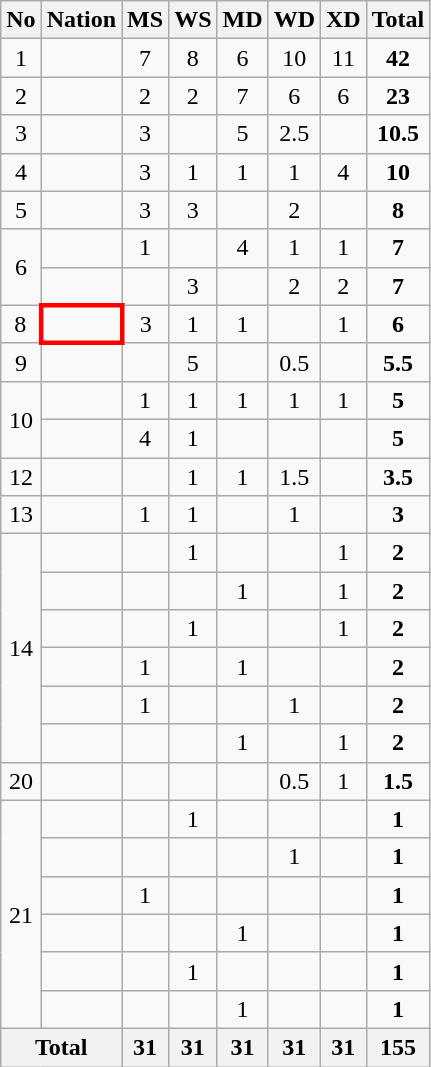<table class="wikitable" style="text-align:center">
<tr>
<th>No</th>
<th>Nation</th>
<th>MS</th>
<th>WS</th>
<th>MD</th>
<th>WD</th>
<th>XD</th>
<th>Total</th>
</tr>
<tr>
<td>1</td>
<td align=left></td>
<td>7</td>
<td>8</td>
<td>6</td>
<td>10</td>
<td>11</td>
<td><strong>42</strong></td>
</tr>
<tr>
<td>2</td>
<td align=left></td>
<td>2</td>
<td>2</td>
<td>7</td>
<td>6</td>
<td>6</td>
<td><strong>23</strong></td>
</tr>
<tr>
<td>3</td>
<td align=left></td>
<td>3</td>
<td></td>
<td>5</td>
<td>2.5</td>
<td></td>
<td><strong>10.5</strong></td>
</tr>
<tr>
<td>4</td>
<td align=left></td>
<td>3</td>
<td>1</td>
<td>1</td>
<td>1</td>
<td>4</td>
<td><strong>10</strong></td>
</tr>
<tr>
<td>5</td>
<td align=left></td>
<td>3</td>
<td>3</td>
<td></td>
<td>2</td>
<td></td>
<td><strong>8</strong></td>
</tr>
<tr>
<td rowspan="2">6</td>
<td align=left></td>
<td>1</td>
<td></td>
<td>4</td>
<td>1</td>
<td>1</td>
<td><strong>7</strong></td>
</tr>
<tr>
<td align=left></td>
<td></td>
<td>3</td>
<td></td>
<td>2</td>
<td>2</td>
<td><strong>7</strong></td>
</tr>
<tr>
<td>8</td>
<td align="left" style="border: 3px solid red"><strong></strong></td>
<td>3</td>
<td>1</td>
<td>1</td>
<td></td>
<td>1</td>
<td><strong>6</strong></td>
</tr>
<tr>
<td>9</td>
<td align=left></td>
<td></td>
<td>5</td>
<td></td>
<td>0.5</td>
<td></td>
<td><strong>5.5</strong></td>
</tr>
<tr>
<td rowspan="2">10</td>
<td align=left></td>
<td>1</td>
<td>1</td>
<td>1</td>
<td>1</td>
<td>1</td>
<td><strong>5</strong></td>
</tr>
<tr>
<td align=left></td>
<td>4</td>
<td>1</td>
<td></td>
<td></td>
<td></td>
<td><strong>5</strong></td>
</tr>
<tr>
<td>12</td>
<td align=left></td>
<td></td>
<td>1</td>
<td>1</td>
<td>1.5</td>
<td></td>
<td><strong>3.5</strong></td>
</tr>
<tr>
<td>13</td>
<td align=left></td>
<td>1</td>
<td>1</td>
<td></td>
<td>1</td>
<td></td>
<td><strong>3</strong></td>
</tr>
<tr>
<td rowspan="6">14</td>
<td align=left></td>
<td></td>
<td>1</td>
<td></td>
<td></td>
<td>1</td>
<td><strong>2</strong></td>
</tr>
<tr>
<td align=left></td>
<td></td>
<td></td>
<td>1</td>
<td></td>
<td>1</td>
<td><strong>2</strong></td>
</tr>
<tr>
<td align=left></td>
<td></td>
<td>1</td>
<td></td>
<td></td>
<td>1</td>
<td><strong>2</strong></td>
</tr>
<tr>
<td align=left></td>
<td>1</td>
<td></td>
<td>1</td>
<td></td>
<td></td>
<td><strong>2</strong></td>
</tr>
<tr>
<td align=left></td>
<td>1</td>
<td></td>
<td></td>
<td>1</td>
<td></td>
<td><strong>2</strong></td>
</tr>
<tr>
<td align=left></td>
<td></td>
<td></td>
<td>1</td>
<td></td>
<td>1</td>
<td><strong>2</strong></td>
</tr>
<tr>
<td>20</td>
<td align=left></td>
<td></td>
<td></td>
<td></td>
<td>0.5</td>
<td>1</td>
<td><strong>1.5</strong></td>
</tr>
<tr>
<td rowspan="6">21</td>
<td align=left></td>
<td></td>
<td>1</td>
<td></td>
<td></td>
<td></td>
<td><strong>1</strong></td>
</tr>
<tr>
<td align=left></td>
<td></td>
<td></td>
<td></td>
<td>1</td>
<td></td>
<td><strong>1</strong></td>
</tr>
<tr>
<td align=left></td>
<td>1</td>
<td></td>
<td></td>
<td></td>
<td></td>
<td><strong>1</strong></td>
</tr>
<tr>
<td align=left></td>
<td></td>
<td></td>
<td>1</td>
<td></td>
<td></td>
<td><strong>1</strong></td>
</tr>
<tr>
<td align=left></td>
<td></td>
<td>1</td>
<td></td>
<td></td>
<td></td>
<td><strong>1</strong></td>
</tr>
<tr>
<td align=left></td>
<td></td>
<td></td>
<td>1</td>
<td></td>
<td></td>
<td><strong>1</strong></td>
</tr>
<tr>
<th colspan="2">Total</th>
<th>31</th>
<th>31</th>
<th>31</th>
<th>31</th>
<th>31</th>
<th>155</th>
</tr>
</table>
